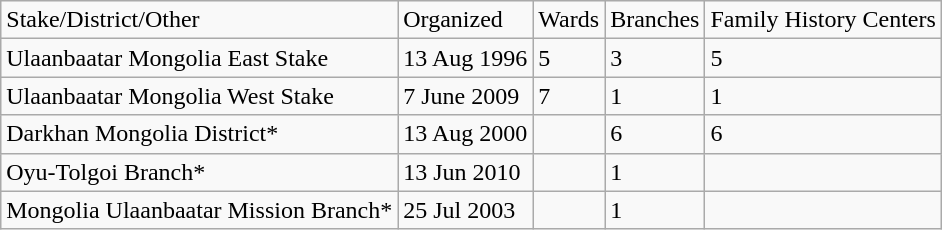<table class="wikitable">
<tr>
<td>Stake/District/Other</td>
<td>Organized</td>
<td>Wards</td>
<td>Branches</td>
<td>Family History Centers</td>
</tr>
<tr>
<td>Ulaanbaatar Mongolia East Stake</td>
<td>13 Aug 1996</td>
<td>5</td>
<td>3</td>
<td>5</td>
</tr>
<tr>
<td>Ulaanbaatar Mongolia West Stake</td>
<td>7 June 2009</td>
<td>7</td>
<td>1</td>
<td>1</td>
</tr>
<tr>
<td>Darkhan Mongolia District*</td>
<td>13 Aug 2000</td>
<td></td>
<td>6</td>
<td>6</td>
</tr>
<tr>
<td>Oyu-Tolgoi Branch*</td>
<td>13 Jun 2010</td>
<td></td>
<td>1</td>
<td></td>
</tr>
<tr>
<td>Mongolia Ulaanbaatar Mission Branch*</td>
<td>25 Jul 2003</td>
<td></td>
<td>1</td>
<td></td>
</tr>
</table>
